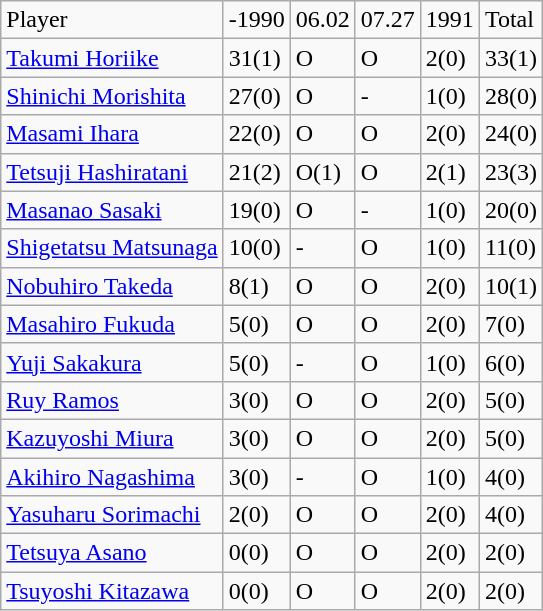<table class="wikitable" style="text-align:left;">
<tr>
<td>Player</td>
<td>-1990</td>
<td>06.02</td>
<td>07.27</td>
<td>1991</td>
<td>Total</td>
</tr>
<tr>
<td><a href='#'>Takumi Horiike</a></td>
<td>31(1)</td>
<td>O</td>
<td>O</td>
<td>2(0)</td>
<td>33(1)</td>
</tr>
<tr>
<td><a href='#'>Shinichi Morishita</a></td>
<td>27(0)</td>
<td>O</td>
<td>-</td>
<td>1(0)</td>
<td>28(0)</td>
</tr>
<tr>
<td><a href='#'>Masami Ihara</a></td>
<td>22(0)</td>
<td>O</td>
<td>O</td>
<td>2(0)</td>
<td>24(0)</td>
</tr>
<tr>
<td><a href='#'>Tetsuji Hashiratani</a></td>
<td>21(2)</td>
<td>O(1)</td>
<td>O</td>
<td>2(1)</td>
<td>23(3)</td>
</tr>
<tr>
<td><a href='#'>Masanao Sasaki</a></td>
<td>19(0)</td>
<td>O</td>
<td>-</td>
<td>1(0)</td>
<td>20(0)</td>
</tr>
<tr>
<td><a href='#'>Shigetatsu Matsunaga</a></td>
<td>10(0)</td>
<td>-</td>
<td>O</td>
<td>1(0)</td>
<td>11(0)</td>
</tr>
<tr>
<td><a href='#'>Nobuhiro Takeda</a></td>
<td>8(1)</td>
<td>O</td>
<td>O</td>
<td>2(0)</td>
<td>10(1)</td>
</tr>
<tr>
<td><a href='#'>Masahiro Fukuda</a></td>
<td>5(0)</td>
<td>O</td>
<td>O</td>
<td>2(0)</td>
<td>7(0)</td>
</tr>
<tr>
<td><a href='#'>Yuji Sakakura</a></td>
<td>5(0)</td>
<td>-</td>
<td>O</td>
<td>1(0)</td>
<td>6(0)</td>
</tr>
<tr>
<td><a href='#'>Ruy Ramos</a></td>
<td>3(0)</td>
<td>O</td>
<td>O</td>
<td>2(0)</td>
<td>5(0)</td>
</tr>
<tr>
<td><a href='#'>Kazuyoshi Miura</a></td>
<td>3(0)</td>
<td>O</td>
<td>O</td>
<td>2(0)</td>
<td>5(0)</td>
</tr>
<tr>
<td><a href='#'>Akihiro Nagashima</a></td>
<td>3(0)</td>
<td>-</td>
<td>O</td>
<td>1(0)</td>
<td>4(0)</td>
</tr>
<tr>
<td><a href='#'>Yasuharu Sorimachi</a></td>
<td>2(0)</td>
<td>O</td>
<td>O</td>
<td>2(0)</td>
<td>4(0)</td>
</tr>
<tr>
<td><a href='#'>Tetsuya Asano</a></td>
<td>0(0)</td>
<td>O</td>
<td>O</td>
<td>2(0)</td>
<td>2(0)</td>
</tr>
<tr>
<td><a href='#'>Tsuyoshi Kitazawa</a></td>
<td>0(0)</td>
<td>O</td>
<td>O</td>
<td>2(0)</td>
<td>2(0)</td>
</tr>
</table>
